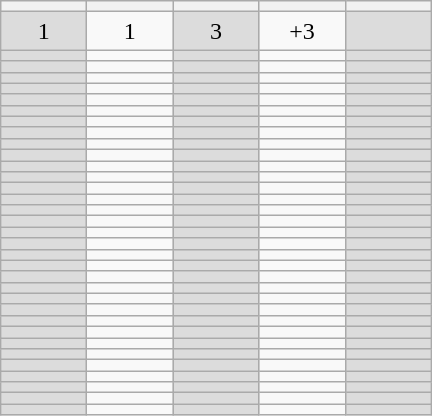<table class="wikitable" Style="text-align: center">
<tr>
<th style="width:50px"></th>
<th style="width:50px"></th>
<th style="width:50px"></th>
<th style="width:50px"></th>
<th style="width:50px"></th>
</tr>
<tr>
<td style="background:#dcdcdc">1</td>
<td>1</td>
<td style="background:#dcdcdc">3</td>
<td>+3</td>
<td style="background:#dcdcdc"></td>
</tr>
<tr>
<td style="background:#dcdcdc"></td>
<td></td>
<td style="background:#dcdcdc"></td>
<td></td>
<td style="background:#dcdcdc"></td>
</tr>
<tr>
<td style="background:#dcdcdc"></td>
<td></td>
<td style="background:#dcdcdc"></td>
<td></td>
<td style="background:#dcdcdc"></td>
</tr>
<tr>
<td style="background:#dcdcdc"></td>
<td></td>
<td style="background:#dcdcdc"></td>
<td></td>
<td style="background:#dcdcdc"></td>
</tr>
<tr>
<td style="background:#dcdcdc"></td>
<td></td>
<td style="background:#dcdcdc"></td>
<td></td>
<td style="background:#dcdcdc"></td>
</tr>
<tr>
<td style="background:#dcdcdc"></td>
<td></td>
<td style="background:#dcdcdc"></td>
<td></td>
<td style="background:#dcdcdc"></td>
</tr>
<tr>
<td style="background:#dcdcdc"></td>
<td></td>
<td style="background:#dcdcdc"></td>
<td></td>
<td style="background:#dcdcdc"></td>
</tr>
<tr>
<td style="background:#dcdcdc"></td>
<td></td>
<td style="background:#dcdcdc"></td>
<td></td>
<td style="background:#dcdcdc"></td>
</tr>
<tr>
<td style="background:#dcdcdc"></td>
<td></td>
<td style="background:#dcdcdc"></td>
<td></td>
<td style="background:#dcdcdc"></td>
</tr>
<tr>
<td style="background:#dcdcdc"></td>
<td></td>
<td style="background:#dcdcdc"></td>
<td></td>
<td style="background:#dcdcdc"></td>
</tr>
<tr>
<td style="background:#dcdcdc"></td>
<td></td>
<td style="background:#dcdcdc"></td>
<td></td>
<td style="background:#dcdcdc"></td>
</tr>
<tr>
<td style="background:#dcdcdc"></td>
<td></td>
<td style="background:#dcdcdc"></td>
<td></td>
<td style="background:#dcdcdc"></td>
</tr>
<tr>
<td style="background:#dcdcdc"></td>
<td></td>
<td style="background:#dcdcdc"></td>
<td></td>
<td style="background:#dcdcdc"></td>
</tr>
<tr>
<td style="background:#dcdcdc"></td>
<td></td>
<td style="background:#dcdcdc"></td>
<td></td>
<td style="background:#dcdcdc"></td>
</tr>
<tr>
<td style="background:#dcdcdc"></td>
<td></td>
<td style="background:#dcdcdc"></td>
<td></td>
<td style="background:#dcdcdc"></td>
</tr>
<tr>
<td style="background:#dcdcdc"></td>
<td></td>
<td style="background:#dcdcdc"></td>
<td></td>
<td style="background:#dcdcdc"></td>
</tr>
<tr>
<td style="background:#dcdcdc"></td>
<td></td>
<td style="background:#dcdcdc"></td>
<td></td>
<td style="background:#dcdcdc"></td>
</tr>
<tr>
<td style="background:#dcdcdc"></td>
<td></td>
<td style="background:#dcdcdc"></td>
<td></td>
<td style="background:#dcdcdc"></td>
</tr>
<tr>
<td style="background:#dcdcdc"></td>
<td></td>
<td style="background:#dcdcdc"></td>
<td></td>
<td style="background:#dcdcdc"></td>
</tr>
<tr>
<td style="background:#dcdcdc"></td>
<td></td>
<td style="background:#dcdcdc"></td>
<td></td>
<td style="background:#dcdcdc"></td>
</tr>
<tr>
<td style="background:#dcdcdc"></td>
<td></td>
<td style="background:#dcdcdc"></td>
<td></td>
<td style="background:#dcdcdc"></td>
</tr>
<tr>
<td style="background:#dcdcdc"></td>
<td></td>
<td style="background:#dcdcdc"></td>
<td></td>
<td style="background:#dcdcdc"></td>
</tr>
<tr>
<td style="background:#dcdcdc"></td>
<td></td>
<td style="background:#dcdcdc"></td>
<td></td>
<td style="background:#dcdcdc"></td>
</tr>
<tr>
<td style="background:#dcdcdc"></td>
<td></td>
<td style="background:#dcdcdc"></td>
<td></td>
<td style="background:#dcdcdc"></td>
</tr>
<tr>
<td style="background:#dcdcdc"></td>
<td></td>
<td style="background:#dcdcdc"></td>
<td></td>
<td style="background:#dcdcdc"></td>
</tr>
<tr>
<td style="background:#dcdcdc"></td>
<td></td>
<td style="background:#dcdcdc"></td>
<td></td>
<td style="background:#dcdcdc"></td>
</tr>
<tr>
<td style="background:#dcdcdc"></td>
<td></td>
<td style="background:#dcdcdc"></td>
<td></td>
<td style="background:#dcdcdc"></td>
</tr>
<tr>
<td style="background:#dcdcdc"></td>
<td></td>
<td style="background:#dcdcdc"></td>
<td></td>
<td style="background:#dcdcdc"></td>
</tr>
<tr>
<td style="background:#dcdcdc"></td>
<td></td>
<td style="background:#dcdcdc"></td>
<td></td>
<td style="background:#dcdcdc"></td>
</tr>
<tr>
<td style="background:#dcdcdc"></td>
<td></td>
<td style="background:#dcdcdc"></td>
<td></td>
<td style="background:#dcdcdc"></td>
</tr>
<tr>
<td style="background:#dcdcdc"></td>
<td></td>
<td style="background:#dcdcdc"></td>
<td></td>
<td style="background:#dcdcdc"></td>
</tr>
<tr>
<td style="background:#dcdcdc"></td>
<td></td>
<td style="background:#dcdcdc"></td>
<td></td>
<td style="background:#dcdcdc"></td>
</tr>
<tr>
<td style="background:#dcdcdc"></td>
<td></td>
<td style="background:#dcdcdc"></td>
<td></td>
<td style="background:#dcdcdc"></td>
</tr>
<tr>
<td style="background:#dcdcdc"></td>
<td></td>
<td style="background:#dcdcdc"></td>
<td></td>
<td style="background:#dcdcdc"></td>
</tr>
</table>
